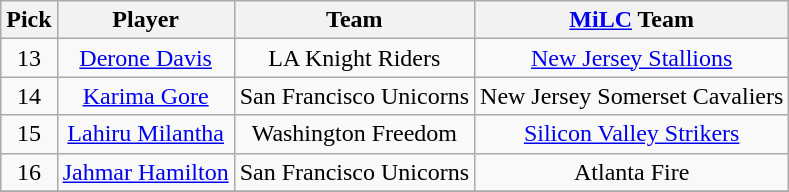<table class="wikitable plainrowheaders" style="text-align:center;">
<tr>
<th scope="col">Pick</th>
<th scope="col">Player</th>
<th scope="col">Team</th>
<th scope="col"><a href='#'>MiLC</a> Team</th>
</tr>
<tr>
<td scope="row">13</td>
<td><a href='#'>Derone Davis</a></td>
<td>LA Knight Riders</td>
<td><a href='#'>New Jersey Stallions</a></td>
</tr>
<tr>
<td scope="row">14</td>
<td><a href='#'>Karima Gore</a></td>
<td>San Francisco Unicorns</td>
<td>New Jersey Somerset Cavaliers</td>
</tr>
<tr>
<td scope="row">15</td>
<td><a href='#'>Lahiru Milantha</a></td>
<td>Washington Freedom</td>
<td><a href='#'>Silicon Valley Strikers</a></td>
</tr>
<tr>
<td scope="row">16</td>
<td><a href='#'>Jahmar Hamilton</a></td>
<td>San Francisco Unicorns</td>
<td>Atlanta Fire</td>
</tr>
<tr>
</tr>
</table>
